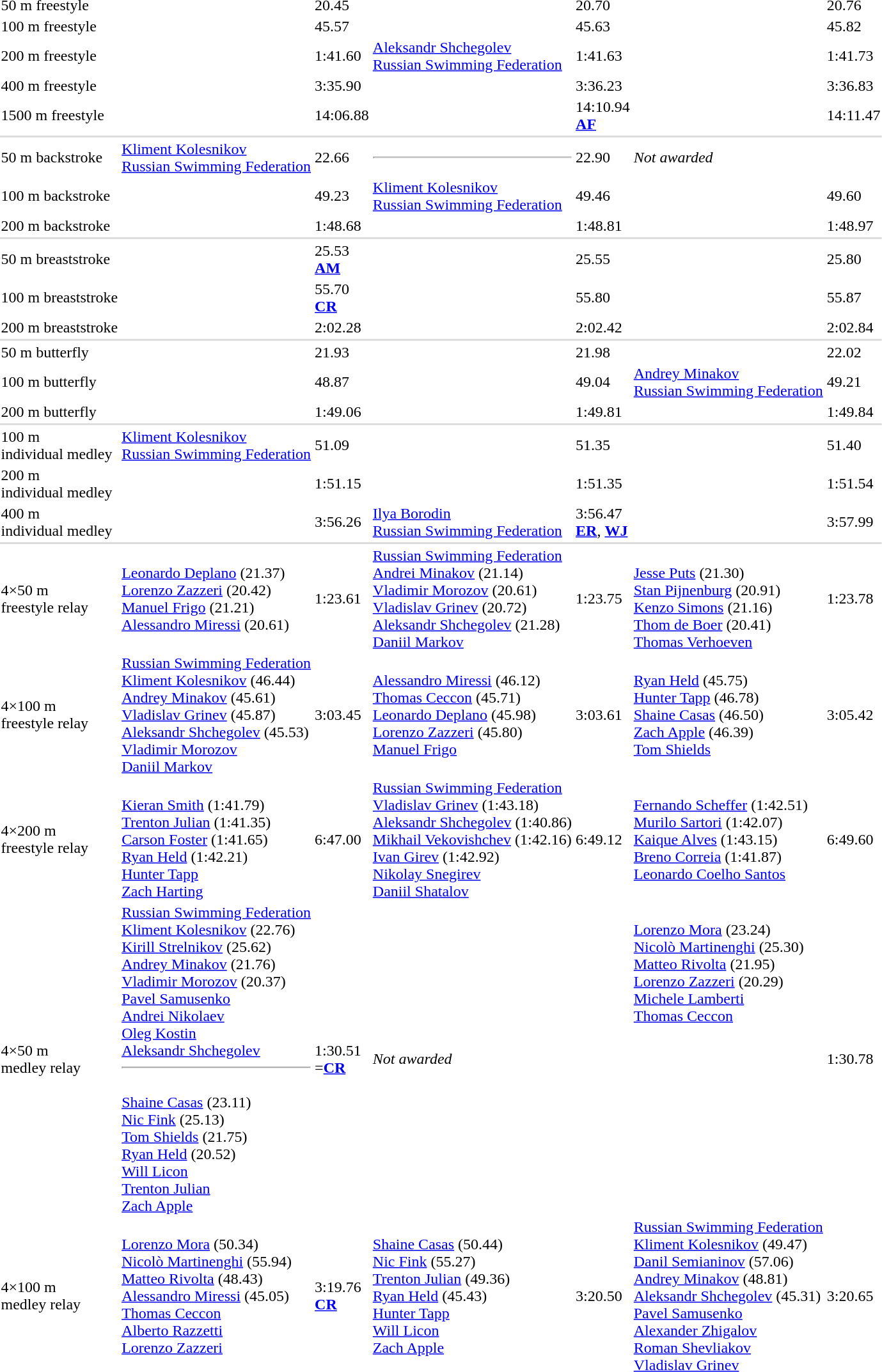<table>
<tr>
<td>50 m freestyle<br></td>
<td></td>
<td>20.45</td>
<td></td>
<td>20.70</td>
<td></td>
<td>20.76</td>
</tr>
<tr>
<td>100 m freestyle<br></td>
<td></td>
<td>45.57</td>
<td></td>
<td>45.63</td>
<td></td>
<td>45.82</td>
</tr>
<tr>
<td>200 m freestyle<br></td>
<td></td>
<td>1:41.60</td>
<td><a href='#'>Aleksandr Shchegolev</a><br><a href='#'>Russian Swimming Federation</a></td>
<td>1:41.63</td>
<td></td>
<td>1:41.73</td>
</tr>
<tr>
<td>400 m freestyle<br></td>
<td></td>
<td>3:35.90</td>
<td></td>
<td>3:36.23</td>
<td></td>
<td>3:36.83</td>
</tr>
<tr>
<td>1500 m freestyle<br></td>
<td></td>
<td>14:06.88<br></td>
<td></td>
<td>14:10.94<br><strong><a href='#'>AF</a></strong></td>
<td></td>
<td>14:11.47</td>
</tr>
<tr bgcolor=#DDDDDD>
<td colspan=7></td>
</tr>
<tr>
<td>50 m backstroke<br></td>
<td><a href='#'>Kliment Kolesnikov</a><br><a href='#'>Russian Swimming Federation</a></td>
<td>22.66</td>
<td><hr></td>
<td>22.90</td>
<td colspan=2><em>Not awarded</em></td>
</tr>
<tr>
<td>100 m backstroke<br></td>
<td></td>
<td>49.23</td>
<td><a href='#'>Kliment Kolesnikov</a><br><a href='#'>Russian Swimming Federation</a></td>
<td>49.46</td>
<td></td>
<td>49.60</td>
</tr>
<tr>
<td>200 m backstroke<br></td>
<td></td>
<td>1:48.68</td>
<td></td>
<td>1:48.81</td>
<td></td>
<td>1:48.97</td>
</tr>
<tr bgcolor=#DDDDDD>
<td colspan=7></td>
</tr>
<tr>
<td>50 m breaststroke<br></td>
<td></td>
<td>25.53 <br><strong><a href='#'>AM</a></strong></td>
<td></td>
<td>25.55</td>
<td></td>
<td>25.80</td>
</tr>
<tr>
<td>100 m breaststroke<br></td>
<td></td>
<td>55.70<br><strong><a href='#'>CR</a></strong></td>
<td></td>
<td>55.80</td>
<td></td>
<td>55.87</td>
</tr>
<tr>
<td>200 m breaststroke<br></td>
<td></td>
<td>2:02.28</td>
<td></td>
<td>2:02.42</td>
<td></td>
<td>2:02.84</td>
</tr>
<tr bgcolor=#DDDDDD>
<td colspan=7></td>
</tr>
<tr>
<td>50 m butterfly<br></td>
<td></td>
<td>21.93</td>
<td></td>
<td>21.98</td>
<td></td>
<td>22.02</td>
</tr>
<tr>
<td>100 m butterfly<br></td>
<td></td>
<td>48.87</td>
<td></td>
<td>49.04</td>
<td><a href='#'>Andrey Minakov</a><br><a href='#'>Russian Swimming Federation</a></td>
<td>49.21</td>
</tr>
<tr>
<td>200 m butterfly<br></td>
<td></td>
<td>1:49.06</td>
<td></td>
<td>1:49.81</td>
<td></td>
<td>1:49.84</td>
</tr>
<tr bgcolor=#DDDDDD>
<td colspan=7></td>
</tr>
<tr>
<td>100 m<br>individual medley<br></td>
<td><a href='#'>Kliment Kolesnikov</a><br><a href='#'>Russian Swimming Federation</a></td>
<td>51.09</td>
<td></td>
<td>51.35</td>
<td></td>
<td>51.40</td>
</tr>
<tr>
<td>200 m<br>individual medley<br></td>
<td></td>
<td>1:51.15</td>
<td></td>
<td>1:51.35</td>
<td></td>
<td>1:51.54</td>
</tr>
<tr>
<td>400 m<br>individual medley<br></td>
<td></td>
<td>3:56.26</td>
<td><a href='#'>Ilya Borodin</a><br><a href='#'>Russian Swimming Federation</a></td>
<td>3:56.47<br><strong><a href='#'>ER</a></strong>, <strong><a href='#'>WJ</a></strong></td>
<td></td>
<td>3:57.99</td>
</tr>
<tr bgcolor=#DDDDDD>
<td colspan=7></td>
</tr>
<tr>
<td>4×50 m<br>freestyle relay<br></td>
<td valign=top><br><a href='#'>Leonardo Deplano</a> (21.37)<br><a href='#'>Lorenzo Zazzeri</a> (20.42)<br><a href='#'>Manuel Frigo</a> (21.21)<br><a href='#'>Alessandro Miressi</a> (20.61)</td>
<td>1:23.61</td>
<td valign=top><a href='#'>Russian Swimming Federation</a><br><a href='#'>Andrei Minakov</a> (21.14)<br><a href='#'>Vladimir Morozov</a> (20.61)<br><a href='#'>Vladislav Grinev</a> (20.72)<br><a href='#'>Aleksandr Shchegolev</a> (21.28)<br><a href='#'>Daniil Markov</a></td>
<td>1:23.75</td>
<td valign=top><br><a href='#'>Jesse Puts</a> (21.30)<br><a href='#'>Stan Pijnenburg</a> (20.91)<br><a href='#'>Kenzo Simons</a> (21.16)<br><a href='#'>Thom de Boer</a> (20.41)<br><a href='#'>Thomas Verhoeven</a></td>
<td>1:23.78</td>
</tr>
<tr>
<td>4×100 m<br>freestyle relay<br></td>
<td valign=top><a href='#'>Russian Swimming Federation</a><br><a href='#'>Kliment Kolesnikov</a> (46.44)<br><a href='#'>Andrey Minakov</a> (45.61)<br><a href='#'>Vladislav Grinev</a> (45.87)<br><a href='#'>Aleksandr Shchegolev</a> (45.53)<br><a href='#'>Vladimir Morozov</a><br><a href='#'>Daniil Markov</a></td>
<td>3:03.45</td>
<td valign=top><br><a href='#'>Alessandro Miressi</a> (46.12)<br><a href='#'>Thomas Ceccon</a> (45.71)<br><a href='#'>Leonardo Deplano</a> (45.98)<br><a href='#'>Lorenzo Zazzeri</a> (45.80)<br><a href='#'>Manuel Frigo</a></td>
<td>3:03.61</td>
<td valign=top><br><a href='#'>Ryan Held</a> (45.75)<br><a href='#'>Hunter Tapp</a> (46.78)<br><a href='#'>Shaine Casas</a> (46.50)<br><a href='#'>Zach Apple</a> (46.39)<br><a href='#'>Tom Shields</a></td>
<td>3:05.42</td>
</tr>
<tr>
<td>4×200 m<br>freestyle relay<br></td>
<td valign=top><br><a href='#'>Kieran Smith</a> (1:41.79)<br><a href='#'>Trenton Julian</a> (1:41.35)<br><a href='#'>Carson Foster</a> (1:41.65)<br><a href='#'>Ryan Held</a> (1:42.21)<br><a href='#'>Hunter Tapp</a><br><a href='#'>Zach Harting</a></td>
<td>6:47.00</td>
<td valign=top><a href='#'>Russian Swimming Federation</a><br><a href='#'>Vladislav Grinev</a> (1:43.18)<br><a href='#'>Aleksandr Shchegolev</a> (1:40.86)<br><a href='#'>Mikhail Vekovishchev</a> (1:42.16)<br><a href='#'>Ivan Girev</a> (1:42.92)<br><a href='#'>Nikolay Snegirev</a><br><a href='#'>Daniil Shatalov</a></td>
<td>6:49.12</td>
<td valign=top><br><a href='#'>Fernando Scheffer</a> (1:42.51)<br><a href='#'>Murilo Sartori</a> (1:42.07)<br><a href='#'>Kaique Alves</a> (1:43.15)<br><a href='#'>Breno Correia</a> (1:41.87)<br><a href='#'>Leonardo Coelho Santos</a></td>
<td>6:49.60</td>
</tr>
<tr>
<td>4×50 m<br>medley relay<br></td>
<td valign=top><a href='#'>Russian Swimming Federation</a><br><a href='#'>Kliment Kolesnikov</a> (22.76)<br><a href='#'>Kirill Strelnikov</a> (25.62)<br><a href='#'>Andrey Minakov</a> (21.76)<br><a href='#'>Vladimir Morozov</a> (20.37)<br><a href='#'>Pavel Samusenko</a><br><a href='#'>Andrei Nikolaev</a><br><a href='#'>Oleg Kostin</a><br><a href='#'>Aleksandr Shchegolev</a><hr><br><a href='#'>Shaine Casas</a> (23.11)<br><a href='#'>Nic Fink</a> (25.13)<br><a href='#'>Tom Shields</a> (21.75)<br><a href='#'>Ryan Held</a> (20.52)<br><a href='#'>Will Licon</a><br><a href='#'>Trenton Julian</a><br><a href='#'>Zach Apple</a></td>
<td>1:30.51<br>=<strong><a href='#'>CR</a></strong></td>
<td colspan=2><em>Not awarded</em></td>
<td valign=top><br><a href='#'>Lorenzo Mora</a> (23.24)<br><a href='#'>Nicolò Martinenghi</a> (25.30)<br><a href='#'>Matteo Rivolta</a> (21.95)<br><a href='#'>Lorenzo Zazzeri</a> (20.29)<br><a href='#'>Michele Lamberti</a><br><a href='#'>Thomas Ceccon</a></td>
<td>1:30.78</td>
</tr>
<tr>
<td>4×100 m<br>medley relay<br></td>
<td valign=top><br><a href='#'>Lorenzo Mora</a> (50.34)<br><a href='#'>Nicolò Martinenghi</a> (55.94)<br><a href='#'>Matteo Rivolta</a> (48.43)<br><a href='#'>Alessandro Miressi</a> (45.05)<br><a href='#'>Thomas Ceccon</a><br><a href='#'>Alberto Razzetti</a><br><a href='#'>Lorenzo Zazzeri</a></td>
<td>3:19.76 <br><strong><a href='#'>CR</a></strong></td>
<td valign=top><br><a href='#'>Shaine Casas</a> (50.44)<br><a href='#'>Nic Fink</a> (55.27)<br><a href='#'>Trenton Julian</a> (49.36)<br><a href='#'>Ryan Held</a> (45.43)<br><a href='#'>Hunter Tapp</a><br><a href='#'>Will Licon</a><br><a href='#'>Zach Apple</a></td>
<td>3:20.50</td>
<td valign=top><a href='#'>Russian Swimming Federation</a><br><a href='#'>Kliment Kolesnikov</a> (49.47)<br><a href='#'>Danil Semianinov</a> (57.06)<br><a href='#'>Andrey Minakov</a> (48.81)<br><a href='#'>Aleksandr Shchegolev</a> (45.31)<br><a href='#'>Pavel Samusenko</a><br><a href='#'>Alexander Zhigalov</a><br><a href='#'>Roman Shevliakov</a><br><a href='#'>Vladislav Grinev</a></td>
<td>3:20.65</td>
</tr>
</table>
